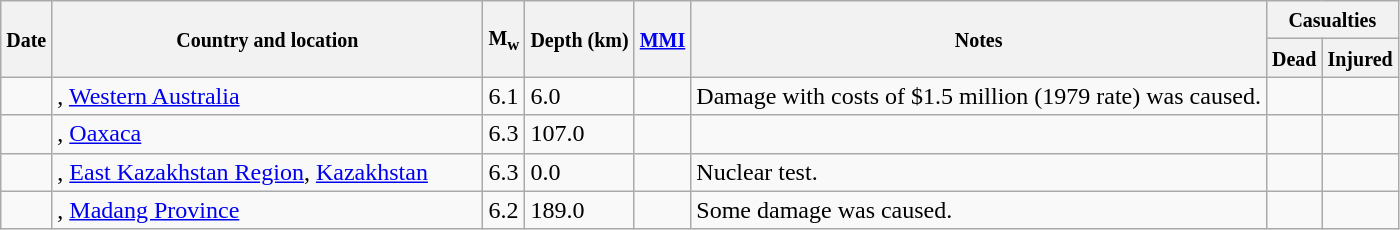<table class="wikitable sortable" style="border:1px black; margin-left:1em;">
<tr>
<th rowspan="2"><small>Date</small></th>
<th rowspan="2" style="width: 280px"><small>Country and location</small></th>
<th rowspan="2"><small>M<sub>w</sub></small></th>
<th rowspan="2"><small>Depth (km)</small></th>
<th rowspan="2"><small><a href='#'>MMI</a></small></th>
<th rowspan="2" class="unsortable"><small>Notes</small></th>
<th colspan="2"><small>Casualties</small></th>
</tr>
<tr>
<th><small>Dead</small></th>
<th><small>Injured</small></th>
</tr>
<tr>
<td></td>
<td>, <a href='#'>Western Australia</a></td>
<td>6.1</td>
<td>6.0</td>
<td></td>
<td>Damage with costs of $1.5 million (1979 rate) was caused.</td>
<td></td>
<td></td>
</tr>
<tr>
<td></td>
<td>, <a href='#'>Oaxaca</a></td>
<td>6.3</td>
<td>107.0</td>
<td></td>
<td></td>
<td></td>
<td></td>
</tr>
<tr>
<td></td>
<td>, <a href='#'>East Kazakhstan Region</a>, <a href='#'>Kazakhstan</a></td>
<td>6.3</td>
<td>0.0</td>
<td></td>
<td>Nuclear test.</td>
<td></td>
<td></td>
</tr>
<tr>
<td></td>
<td>, <a href='#'>Madang Province</a></td>
<td>6.2</td>
<td>189.0</td>
<td></td>
<td>Some damage was caused.</td>
<td></td>
<td></td>
</tr>
</table>
